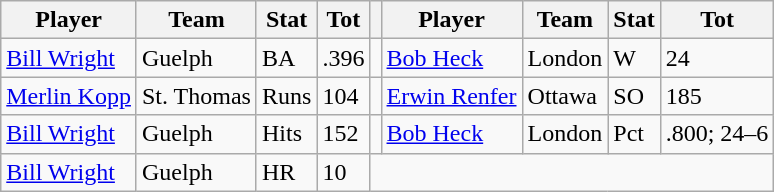<table class="wikitable">
<tr>
<th>Player</th>
<th>Team</th>
<th>Stat</th>
<th>Tot</th>
<th></th>
<th>Player</th>
<th>Team</th>
<th>Stat</th>
<th>Tot</th>
</tr>
<tr>
<td><a href='#'>Bill Wright</a></td>
<td>Guelph</td>
<td>BA</td>
<td>.396</td>
<td></td>
<td><a href='#'>Bob Heck</a></td>
<td>London</td>
<td>W</td>
<td>24</td>
</tr>
<tr>
<td><a href='#'>Merlin Kopp</a></td>
<td>St. Thomas</td>
<td>Runs</td>
<td>104</td>
<td></td>
<td><a href='#'>Erwin Renfer</a></td>
<td>Ottawa</td>
<td>SO</td>
<td>185</td>
</tr>
<tr>
<td><a href='#'>Bill Wright</a></td>
<td>Guelph</td>
<td>Hits</td>
<td>152</td>
<td></td>
<td><a href='#'>Bob Heck</a></td>
<td>London</td>
<td>Pct</td>
<td>.800; 24–6</td>
</tr>
<tr>
<td><a href='#'>Bill Wright</a></td>
<td>Guelph</td>
<td>HR</td>
<td>10</td>
</tr>
</table>
